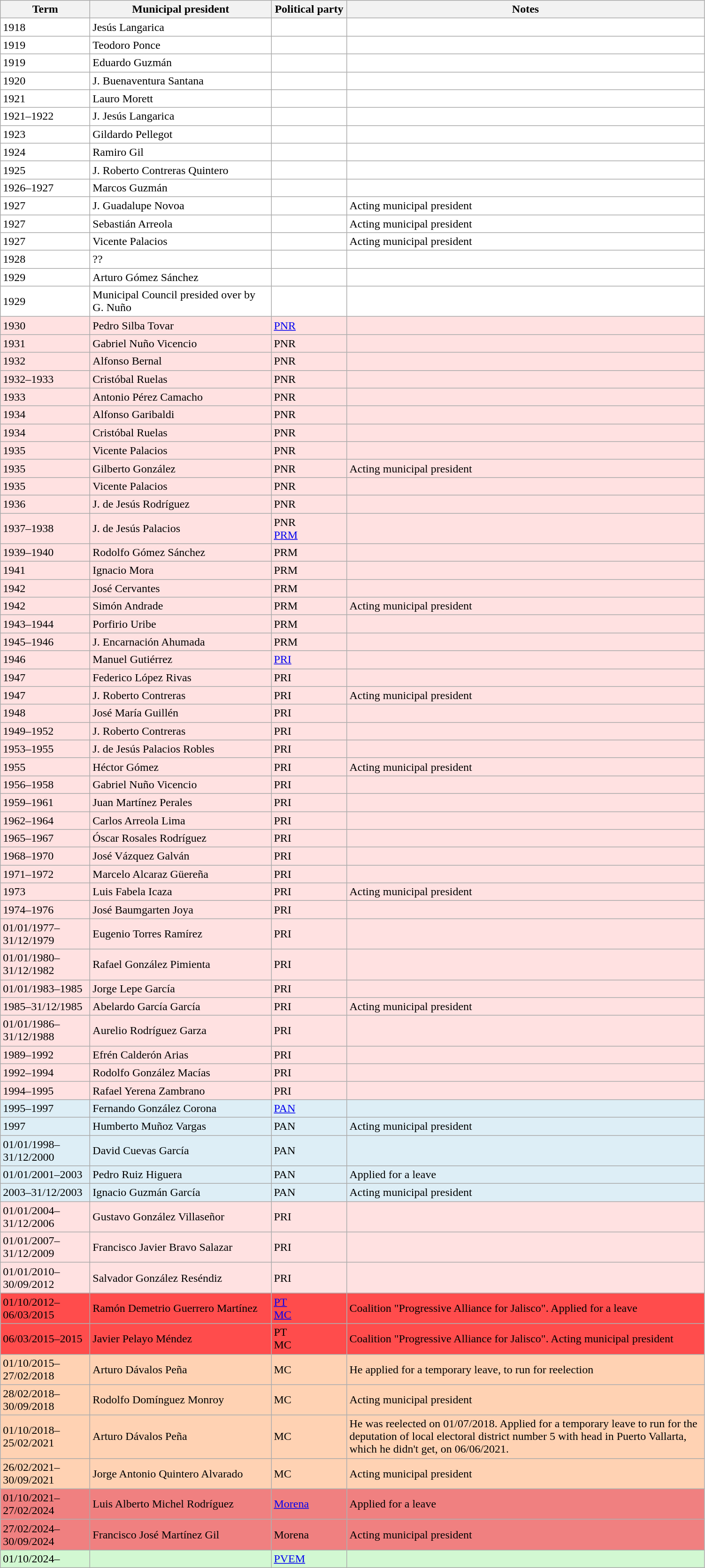<table class=wikitable>
<tr>
<th width=120px>Term</th>
<th width=250px>Municipal president</th>
<th width=100px>Political party</th>
<th width=500px>Notes</th>
</tr>
<tr style="background:#ffffff">
<td>1918 </td>
<td>Jesús Langarica</td>
<td></td>
<td></td>
</tr>
<tr style="background:#ffffff">
<td>1919</td>
<td>Teodoro Ponce</td>
<td></td>
<td></td>
</tr>
<tr style="background:#ffffff">
<td>1919</td>
<td>Eduardo Guzmán</td>
<td></td>
<td></td>
</tr>
<tr style="background:#ffffff">
<td>1920</td>
<td>J. Buenaventura Santana</td>
<td></td>
<td></td>
</tr>
<tr style="background:#ffffff">
<td>1921</td>
<td>Lauro Morett</td>
<td></td>
<td></td>
</tr>
<tr style="background:#ffffff">
<td>1921–1922</td>
<td>J. Jesús Langarica</td>
<td></td>
<td></td>
</tr>
<tr style="background:#ffffff">
<td>1923</td>
<td>Gildardo Pellegot</td>
<td></td>
<td></td>
</tr>
<tr style="background:#ffffff">
<td>1924</td>
<td>Ramiro Gil</td>
<td></td>
<td></td>
</tr>
<tr style="background:#ffffff">
<td>1925</td>
<td>J. Roberto Contreras Quintero</td>
<td></td>
<td></td>
</tr>
<tr style="background:#ffffff">
<td>1926–1927</td>
<td>Marcos Guzmán</td>
<td></td>
<td></td>
</tr>
<tr style="background:#ffffff">
<td>1927</td>
<td>J. Guadalupe Novoa</td>
<td></td>
<td>Acting municipal president</td>
</tr>
<tr style="background:#ffffff">
<td>1927</td>
<td>Sebastián Arreola</td>
<td></td>
<td>Acting municipal president</td>
</tr>
<tr style="background:#ffffff">
<td>1927</td>
<td>Vicente Palacios</td>
<td></td>
<td>Acting municipal president</td>
</tr>
<tr style="background:#ffffff">
<td>1928</td>
<td>??</td>
<td></td>
<td></td>
</tr>
<tr style="background:#ffffff">
<td>1929</td>
<td>Arturo Gómez Sánchez</td>
<td></td>
<td></td>
</tr>
<tr style="background:#ffffff">
<td>1929</td>
<td>Municipal Council presided over by G. Nuño</td>
<td></td>
<td></td>
</tr>
<tr style="background:#ffe1e1">
<td>1930</td>
<td>Pedro Silba Tovar</td>
<td><a href='#'>PNR</a> </td>
<td></td>
</tr>
<tr style="background:#ffe1e1">
<td>1931</td>
<td>Gabriel Nuño Vicencio</td>
<td>PNR </td>
<td></td>
</tr>
<tr style="background:#ffe1e1">
<td>1932</td>
<td>Alfonso Bernal</td>
<td>PNR </td>
<td></td>
</tr>
<tr style="background:#ffe1e1">
<td>1932–1933</td>
<td>Cristóbal Ruelas</td>
<td>PNR </td>
<td></td>
</tr>
<tr style="background:#ffe1e1">
<td>1933</td>
<td>Antonio Pérez Camacho</td>
<td>PNR </td>
<td></td>
</tr>
<tr style="background:#ffe1e1">
<td>1934</td>
<td>Alfonso Garibaldi</td>
<td>PNR </td>
<td></td>
</tr>
<tr style="background:#ffe1e1">
<td>1934</td>
<td>Cristóbal Ruelas</td>
<td>PNR </td>
<td></td>
</tr>
<tr style="background:#ffe1e1">
<td>1935</td>
<td>Vicente Palacios</td>
<td>PNR </td>
<td></td>
</tr>
<tr style="background:#ffe1e1">
<td>1935</td>
<td>Gilberto González</td>
<td>PNR </td>
<td>Acting municipal president</td>
</tr>
<tr style="background:#ffe1e1">
<td>1935</td>
<td>Vicente Palacios</td>
<td>PNR </td>
<td></td>
</tr>
<tr style="background:#ffe1e1">
<td>1936</td>
<td>J. de Jesús Rodríguez</td>
<td>PNR </td>
<td></td>
</tr>
<tr style="background:#ffe1e1">
<td>1937–1938</td>
<td>J. de Jesús Palacios</td>
<td>PNR <br> <a href='#'>PRM</a> </td>
<td></td>
</tr>
<tr style="background:#ffe1e1">
<td>1939–1940</td>
<td>Rodolfo Gómez Sánchez</td>
<td>PRM </td>
<td></td>
</tr>
<tr style="background:#ffe1e1">
<td>1941</td>
<td>Ignacio Mora</td>
<td>PRM </td>
<td></td>
</tr>
<tr style="background:#ffe1e1">
<td>1942</td>
<td>José Cervantes</td>
<td>PRM </td>
<td></td>
</tr>
<tr style="background:#ffe1e1">
<td>1942</td>
<td>Simón Andrade</td>
<td>PRM </td>
<td>Acting municipal president</td>
</tr>
<tr style="background:#ffe1e1">
<td>1943–1944</td>
<td>Porfirio Uribe</td>
<td>PRM </td>
<td></td>
</tr>
<tr style="background:#ffe1e1">
<td>1945–1946</td>
<td>J. Encarnación Ahumada</td>
<td>PRM </td>
<td></td>
</tr>
<tr style="background:#ffe1e1">
<td>1946</td>
<td>Manuel Gutiérrez</td>
<td><a href='#'>PRI</a> </td>
<td></td>
</tr>
<tr style="background:#ffe1e1">
<td>1947</td>
<td>Federico López Rivas</td>
<td Institutional Revolutionary Party>PRI </td>
<td></td>
</tr>
<tr style="background:#ffe1e1">
<td>1947</td>
<td>J. Roberto Contreras</td>
<td Institutional Revolutionary Party>PRI </td>
<td>Acting municipal president</td>
</tr>
<tr style="background:#ffe1e1">
<td>1948</td>
<td>José María Guillén</td>
<td Institutional Revolutionary Party>PRI </td>
<td></td>
</tr>
<tr style="background:#ffe1e1">
<td>1949–1952</td>
<td>J. Roberto Contreras</td>
<td Institutional Revolutionary Party>PRI </td>
<td></td>
</tr>
<tr style="background:#ffe1e1">
<td>1953–1955</td>
<td>J. de Jesús Palacios Robles</td>
<td Institutional Revolutionary Party>PRI </td>
<td></td>
</tr>
<tr style="background:#ffe1e1">
<td>1955</td>
<td>Héctor Gómez</td>
<td Institutional Revolutionary Party>PRI </td>
<td>Acting municipal president</td>
</tr>
<tr style="background:#ffe1e1">
<td>1956–1958</td>
<td>Gabriel Nuño Vicencio</td>
<td Institutional Revolutionary Party>PRI </td>
<td></td>
</tr>
<tr style="background:#ffe1e1">
<td>1959–1961</td>
<td>Juan Martínez Perales</td>
<td Institutional Revolutionary Party>PRI </td>
<td></td>
</tr>
<tr style="background:#ffe1e1">
<td>1962–1964</td>
<td>Carlos Arreola Lima</td>
<td Institutional Revolutionary Party>PRI </td>
<td></td>
</tr>
<tr style="background:#ffe1e1">
<td>1965–1967</td>
<td>Óscar Rosales Rodríguez</td>
<td Institutional Revolutionary Party>PRI </td>
<td></td>
</tr>
<tr style="background:#ffe1e1">
<td>1968–1970</td>
<td>José Vázquez Galván</td>
<td Institutional Revolutionary Party>PRI </td>
<td></td>
</tr>
<tr style="background:#ffe1e1">
<td>1971–1972</td>
<td>Marcelo Alcaraz Güereña</td>
<td Institutional Revolutionary Party>PRI </td>
<td></td>
</tr>
<tr style="background:#ffe1e1">
<td>1973</td>
<td>Luis Fabela Icaza</td>
<td Institutional Revolutionary Party>PRI </td>
<td>Acting municipal president</td>
</tr>
<tr style="background:#ffe1e1">
<td>1974–1976</td>
<td>José Baumgarten Joya</td>
<td Institutional Revolutionary Party>PRI </td>
<td></td>
</tr>
<tr style="background:#ffe1e1">
<td>01/01/1977–31/12/1979</td>
<td>Eugenio Torres Ramírez</td>
<td Institutional Revolutionary Party>PRI </td>
<td></td>
</tr>
<tr style="background:#ffe1e1">
<td>01/01/1980–31/12/1982</td>
<td>Rafael González Pimienta</td>
<td Institutional Revolutionary Party>PRI </td>
<td></td>
</tr>
<tr style="background:#ffe1e1">
<td>01/01/1983–1985</td>
<td>Jorge Lepe García</td>
<td Institutional Revolutionary Party>PRI </td>
<td></td>
</tr>
<tr style="background:#ffe1e1">
<td>1985–31/12/1985</td>
<td>Abelardo García García</td>
<td Institutional Revolutionary Party>PRI </td>
<td>Acting municipal president</td>
</tr>
<tr style="background:#ffe1e1">
<td>01/01/1986–31/12/1988</td>
<td>Aurelio Rodríguez Garza</td>
<td Institutional Revolutionary Party>PRI </td>
<td></td>
</tr>
<tr style="background:#ffe1e1">
<td>1989–1992</td>
<td>Efrén Calderón Arias</td>
<td Institutional Revolutionary Party>PRI </td>
<td></td>
</tr>
<tr style="background:#ffe1e1">
<td>1992–1994</td>
<td>Rodolfo González Macías</td>
<td Institutional Revolutionary Party>PRI </td>
<td></td>
</tr>
<tr style="background:#ffe1e1">
<td>1994–1995</td>
<td>Rafael Yerena Zambrano</td>
<td Institutional Revolutionary Party>PRI </td>
<td></td>
</tr>
<tr style="background:#ddeef6">
<td>1995–1997</td>
<td>Fernando González Corona</td>
<td><a href='#'>PAN</a> </td>
<td></td>
</tr>
<tr style="background:#ddeef6">
<td>1997</td>
<td>Humberto Muñoz Vargas</td>
<td National Action Party (Mexico)>PAN </td>
<td>Acting municipal president</td>
</tr>
<tr style="background:#ddeef6">
<td>01/01/1998–31/12/2000</td>
<td>David Cuevas García</td>
<td National Action Party (Mexico)>PAN </td>
<td></td>
</tr>
<tr style="background:#ddeef6">
<td>01/01/2001–2003</td>
<td>Pedro Ruiz Higuera</td>
<td National Action Party (Mexico)>PAN </td>
<td>Applied for a leave</td>
</tr>
<tr style="background:#ddeef6">
<td>2003–31/12/2003</td>
<td>Ignacio Guzmán García</td>
<td National Action Party (Mexico)>PAN </td>
<td>Acting municipal president</td>
</tr>
<tr style="background:#ffe1e1">
<td>01/01/2004–31/12/2006</td>
<td>Gustavo González Villaseñor</td>
<td Institutional Revolutionary Party>PRI </td>
<td></td>
</tr>
<tr style="background:#ffe1e1">
<td>01/01/2007–31/12/2009</td>
<td>Francisco Javier Bravo Salazar</td>
<td Institutional Revolutionary Party>PRI </td>
<td></td>
</tr>
<tr style="background:#ffe1e1">
<td>01/01/2010–30/09/2012</td>
<td>Salvador González Reséndiz</td>
<td Institutional Revolutionary Party>PRI </td>
<td></td>
</tr>
<tr style="background:#ff4c4c">
<td>01/10/2012–06/03/2015</td>
<td>Ramón Demetrio Guerrero Martínez</td>
<td><a href='#'>PT</a> <br><a href='#'>MC</a> </td>
<td>Coalition "Progressive Alliance for Jalisco". Applied for a leave</td>
</tr>
<tr style="background:#ff4c4c">
<td>06/03/2015–2015</td>
<td>Javier Pelayo Méndez</td>
<td>PT <br> MC </td>
<td>Coalition "Progressive Alliance for Jalisco". Acting municipal president</td>
</tr>
<tr style="background:#ffd2b3">
<td>01/10/2015–27/02/2018</td>
<td>Arturo Dávalos Peña</td>
<td>MC </td>
<td>He applied for a temporary leave, to run for reelection</td>
</tr>
<tr style="background:#ffd2b3">
<td>28/02/2018–30/09/2018</td>
<td>Rodolfo Domínguez Monroy</td>
<td>MC </td>
<td>Acting municipal president</td>
</tr>
<tr style="background:#ffd2b3">
<td>01/10/2018–25/02/2021</td>
<td>Arturo Dávalos Peña</td>
<td>MC </td>
<td>He was reelected on 01/07/2018. Applied for a temporary leave to run for the deputation of local electoral district number 5 with head in Puerto Vallarta, which he didn't get, on 06/06/2021.</td>
</tr>
<tr style="background:#ffd2b3">
<td>26/02/2021–30/09/2021</td>
<td>Jorge Antonio Quintero Alvarado</td>
<td>MC </td>
<td>Acting municipal president</td>
</tr>
<tr style="background:#F08080;">
<td>01/10/2021–27/02/2024</td>
<td>Luis Alberto Michel Rodríguez</td>
<td><a href='#'>Morena</a> </td>
<td>Applied for a leave</td>
</tr>
<tr style="background:#F08080;">
<td>27/02/2024–30/09/2024</td>
<td>Francisco José Martínez Gil</td>
<td>Morena </td>
<td>Acting municipal president</td>
</tr>
<tr style="background:#d2f8d2;">
<td>01/10/2024–</td>
<td></td>
<td><a href='#'>PVEM</a> </td>
<td></td>
</tr>
</table>
